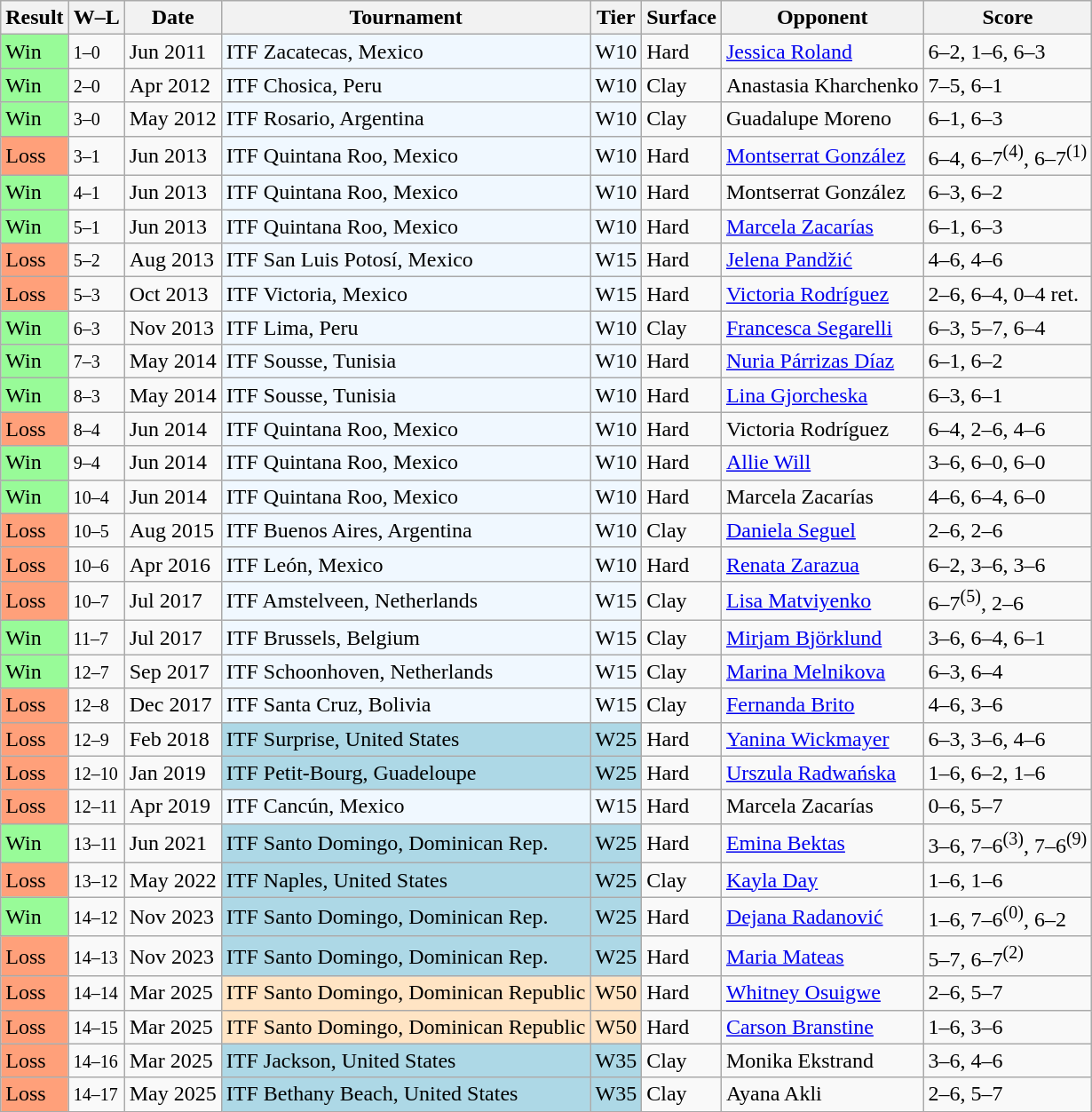<table class="sortable wikitable">
<tr>
<th>Result</th>
<th class="unsortable">W–L</th>
<th>Date</th>
<th>Tournament</th>
<th>Tier</th>
<th>Surface</th>
<th>Opponent</th>
<th class="unsortable">Score</th>
</tr>
<tr>
<td style="background:#98fb98;">Win</td>
<td><small>1–0</small></td>
<td>Jun 2011</td>
<td style="background:#f0f8ff;">ITF Zacatecas, Mexico</td>
<td style="background:#f0f8ff;">W10</td>
<td>Hard</td>
<td> <a href='#'>Jessica Roland</a></td>
<td>6–2, 1–6, 6–3</td>
</tr>
<tr>
<td style="background:#98fb98;">Win</td>
<td><small>2–0</small></td>
<td>Apr 2012</td>
<td style="background:#f0f8ff;">ITF Chosica, Peru</td>
<td style="background:#f0f8ff;">W10</td>
<td>Clay</td>
<td> Anastasia Kharchenko</td>
<td>7–5, 6–1</td>
</tr>
<tr>
<td style="background:#98fb98;">Win</td>
<td><small>3–0</small></td>
<td>May 2012</td>
<td style="background:#f0f8ff;">ITF Rosario, Argentina</td>
<td style="background:#f0f8ff;">W10</td>
<td>Clay</td>
<td> Guadalupe Moreno</td>
<td>6–1, 6–3</td>
</tr>
<tr>
<td style="background:#ffa07a;">Loss</td>
<td><small>3–1</small></td>
<td>Jun 2013</td>
<td style="background:#f0f8ff;">ITF Quintana Roo, Mexico</td>
<td style="background:#f0f8ff;">W10</td>
<td>Hard</td>
<td> <a href='#'>Montserrat González</a></td>
<td>6–4, 6–7<sup>(4)</sup>, 6–7<sup>(1)</sup></td>
</tr>
<tr>
<td style="background:#98fb98;">Win</td>
<td><small>4–1</small></td>
<td>Jun 2013</td>
<td style="background:#f0f8ff;">ITF Quintana Roo, Mexico</td>
<td style="background:#f0f8ff;">W10</td>
<td>Hard</td>
<td> Montserrat González</td>
<td>6–3, 6–2</td>
</tr>
<tr>
<td style="background:#98fb98;">Win</td>
<td><small>5–1</small></td>
<td>Jun 2013</td>
<td style="background:#f0f8ff;">ITF Quintana Roo, Mexico</td>
<td style="background:#f0f8ff;">W10</td>
<td>Hard</td>
<td> <a href='#'>Marcela Zacarías</a></td>
<td>6–1, 6–3</td>
</tr>
<tr>
<td style="background:#ffa07a;">Loss</td>
<td><small>5–2</small></td>
<td>Aug 2013</td>
<td style="background:#f0f8ff;">ITF San Luis Potosí, Mexico</td>
<td style="background:#f0f8ff;">W15</td>
<td>Hard</td>
<td> <a href='#'>Jelena Pandžić</a></td>
<td>4–6, 4–6</td>
</tr>
<tr>
<td style="background:#ffa07a;">Loss</td>
<td><small>5–3</small></td>
<td>Oct 2013</td>
<td style="background:#f0f8ff;">ITF Victoria, Mexico</td>
<td style="background:#f0f8ff;">W15</td>
<td>Hard</td>
<td> <a href='#'>Victoria Rodríguez</a></td>
<td>2–6, 6–4, 0–4 ret.</td>
</tr>
<tr>
<td style="background:#98fb98;">Win</td>
<td><small>6–3</small></td>
<td>Nov 2013</td>
<td style="background:#f0f8ff;">ITF Lima, Peru</td>
<td style="background:#f0f8ff;">W10</td>
<td>Clay</td>
<td> <a href='#'>Francesca Segarelli</a></td>
<td>6–3, 5–7, 6–4</td>
</tr>
<tr>
<td style="background:#98fb98;">Win</td>
<td><small>7–3</small></td>
<td>May 2014</td>
<td style="background:#f0f8ff;">ITF Sousse, Tunisia</td>
<td style="background:#f0f8ff;">W10</td>
<td>Hard</td>
<td> <a href='#'>Nuria Párrizas Díaz</a></td>
<td>6–1, 6–2</td>
</tr>
<tr>
<td style="background:#98fb98;">Win</td>
<td><small>8–3</small></td>
<td>May 2014</td>
<td style="background:#f0f8ff;">ITF Sousse, Tunisia</td>
<td style="background:#f0f8ff;">W10</td>
<td>Hard</td>
<td> <a href='#'>Lina Gjorcheska</a></td>
<td>6–3, 6–1</td>
</tr>
<tr>
<td style="background:#ffa07a;">Loss</td>
<td><small>8–4</small></td>
<td>Jun 2014</td>
<td style="background:#f0f8ff;">ITF Quintana Roo, Mexico</td>
<td style="background:#f0f8ff;">W10</td>
<td>Hard</td>
<td> Victoria Rodríguez</td>
<td>6–4, 2–6, 4–6</td>
</tr>
<tr>
<td style="background:#98fb98;">Win</td>
<td><small>9–4</small></td>
<td>Jun 2014</td>
<td style="background:#f0f8ff;">ITF Quintana Roo, Mexico</td>
<td style="background:#f0f8ff;">W10</td>
<td>Hard</td>
<td> <a href='#'>Allie Will</a></td>
<td>3–6, 6–0, 6–0</td>
</tr>
<tr>
<td style="background:#98fb98;">Win</td>
<td><small>10–4</small></td>
<td>Jun 2014</td>
<td style="background:#f0f8ff;">ITF Quintana Roo, Mexico</td>
<td style="background:#f0f8ff;">W10</td>
<td>Hard</td>
<td> Marcela Zacarías</td>
<td>4–6, 6–4, 6–0</td>
</tr>
<tr>
<td style="background:#ffa07a;">Loss</td>
<td><small>10–5</small></td>
<td>Aug 2015</td>
<td style="background:#f0f8ff;">ITF Buenos Aires, Argentina</td>
<td style="background:#f0f8ff;">W10</td>
<td>Clay</td>
<td> <a href='#'>Daniela Seguel</a></td>
<td>2–6, 2–6</td>
</tr>
<tr>
<td style="background:#ffa07a;">Loss</td>
<td><small>10–6</small></td>
<td>Apr 2016</td>
<td style="background:#f0f8ff;">ITF León, Mexico</td>
<td style="background:#f0f8ff;">W10</td>
<td>Hard</td>
<td> <a href='#'>Renata Zarazua</a></td>
<td>6–2, 3–6, 3–6</td>
</tr>
<tr>
<td style="background:#ffa07a;">Loss</td>
<td><small>10–7</small></td>
<td>Jul 2017</td>
<td style="background:#f0f8ff;">ITF Amstelveen, Netherlands</td>
<td style="background:#f0f8ff;">W15</td>
<td>Clay</td>
<td> <a href='#'>Lisa Matviyenko</a></td>
<td>6–7<sup>(5)</sup>, 2–6</td>
</tr>
<tr>
<td style="background:#98fb98;">Win</td>
<td><small>11–7</small></td>
<td>Jul 2017</td>
<td style="background:#f0f8ff;">ITF Brussels, Belgium</td>
<td style="background:#f0f8ff;">W15</td>
<td>Clay</td>
<td> <a href='#'>Mirjam Björklund</a></td>
<td>3–6, 6–4, 6–1</td>
</tr>
<tr>
<td style="background:#98fb98;">Win</td>
<td><small>12–7</small></td>
<td>Sep 2017</td>
<td style="background:#f0f8ff;">ITF Schoonhoven, Netherlands</td>
<td style="background:#f0f8ff;">W15</td>
<td>Clay</td>
<td> <a href='#'>Marina Melnikova</a></td>
<td>6–3, 6–4</td>
</tr>
<tr>
<td style="background:#ffa07a;">Loss</td>
<td><small>12–8</small></td>
<td>Dec 2017</td>
<td style="background:#f0f8ff;">ITF Santa Cruz, Bolivia</td>
<td style="background:#f0f8ff;">W15</td>
<td>Clay</td>
<td> <a href='#'>Fernanda Brito</a></td>
<td>4–6, 3–6</td>
</tr>
<tr>
<td style="background:#ffa07a;">Loss</td>
<td><small>12–9</small></td>
<td>Feb 2018</td>
<td style="background:lightblue;">ITF Surprise, United States</td>
<td style="background:lightblue;">W25</td>
<td>Hard</td>
<td> <a href='#'>Yanina Wickmayer</a></td>
<td>6–3, 3–6, 4–6</td>
</tr>
<tr>
<td style="background:#ffa07a;">Loss</td>
<td><small>12–10</small></td>
<td>Jan 2019</td>
<td style="background:lightblue;">ITF Petit-Bourg, Guadeloupe</td>
<td style="background:lightblue;">W25</td>
<td>Hard</td>
<td> <a href='#'>Urszula Radwańska</a></td>
<td>1–6, 6–2, 1–6</td>
</tr>
<tr>
<td style="background:#ffa07a;">Loss</td>
<td><small>12–11</small></td>
<td>Apr 2019</td>
<td style="background:#f0f8ff;">ITF Cancún, Mexico</td>
<td style="background:#f0f8ff;">W15</td>
<td>Hard</td>
<td> Marcela Zacarías</td>
<td>0–6, 5–7</td>
</tr>
<tr>
<td style="background:#98fb98;">Win</td>
<td><small>13–11</small></td>
<td>Jun 2021</td>
<td style="background:lightblue;">ITF Santo Domingo, Dominican Rep.</td>
<td style="background:lightblue;">W25</td>
<td>Hard</td>
<td> <a href='#'>Emina Bektas</a></td>
<td>3–6, 7–6<sup>(3)</sup>, 7–6<sup>(9)</sup></td>
</tr>
<tr>
<td style="background:#ffa07a;">Loss</td>
<td><small>13–12</small></td>
<td>May 2022</td>
<td style="background:lightblue;">ITF Naples, United States</td>
<td style="background:lightblue;">W25</td>
<td>Clay</td>
<td> <a href='#'>Kayla Day</a></td>
<td>1–6, 1–6</td>
</tr>
<tr>
<td style="background:#98fb98;">Win</td>
<td><small>14–12</small></td>
<td>Nov 2023</td>
<td style="background:lightblue;">ITF Santo Domingo, Dominican Rep.</td>
<td style="background:lightblue;">W25</td>
<td>Hard</td>
<td> <a href='#'>Dejana Radanović</a></td>
<td>1–6, 7–6<sup>(0)</sup>, 6–2</td>
</tr>
<tr>
<td style="background:#ffa07a;">Loss</td>
<td><small>14–13</small></td>
<td>Nov 2023</td>
<td style="background:lightblue;">ITF Santo Domingo, Dominican Rep.</td>
<td style="background:lightblue;">W25</td>
<td>Hard</td>
<td> <a href='#'>Maria Mateas</a></td>
<td>5–7, 6–7<sup>(2)</sup></td>
</tr>
<tr>
<td style="background:#ffa07a;">Loss</td>
<td><small>14–14</small></td>
<td>Mar 2025</td>
<td style="background:#ffe4c4;">ITF Santo Domingo, Dominican Republic</td>
<td style="background:#ffe4c4;">W50</td>
<td>Hard</td>
<td> <a href='#'>Whitney Osuigwe</a></td>
<td>2–6, 5–7</td>
</tr>
<tr>
<td style="background:#ffa07a;">Loss</td>
<td><small>14–15</small></td>
<td>Mar 2025</td>
<td style="background:#ffe4c4;">ITF Santo Domingo, Dominican Republic</td>
<td style="background:#ffe4c4;">W50</td>
<td>Hard</td>
<td> <a href='#'>Carson Branstine</a></td>
<td>1–6, 3–6</td>
</tr>
<tr>
<td style="background:#ffa07a;">Loss</td>
<td><small>14–16</small></td>
<td>Mar 2025</td>
<td style="background:lightblue;">ITF Jackson, United States</td>
<td style="background:lightblue;">W35</td>
<td>Clay</td>
<td> Monika Ekstrand</td>
<td>3–6, 4–6</td>
</tr>
<tr>
<td style="background:#ffa07a;">Loss</td>
<td><small>14–17</small></td>
<td>May 2025</td>
<td style="background:lightblue;">ITF Bethany Beach, United States</td>
<td style="background:lightblue;">W35</td>
<td>Clay</td>
<td> Ayana Akli</td>
<td>2–6, 5–7</td>
</tr>
</table>
